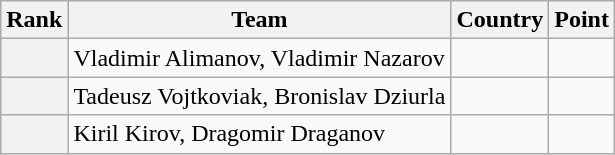<table class="wikitable sortable">
<tr>
<th>Rank</th>
<th>Team</th>
<th>Country</th>
<th>Point</th>
</tr>
<tr>
<th></th>
<td>Vladimir Alimanov, Vladimir Nazarov</td>
<td></td>
<td></td>
</tr>
<tr>
<th></th>
<td>Tadeusz Vojtkoviak, Bronislav Dziurla</td>
<td></td>
<td></td>
</tr>
<tr>
<th></th>
<td>Kiril Kirov, Dragomir Draganov</td>
<td></td>
<td></td>
</tr>
</table>
